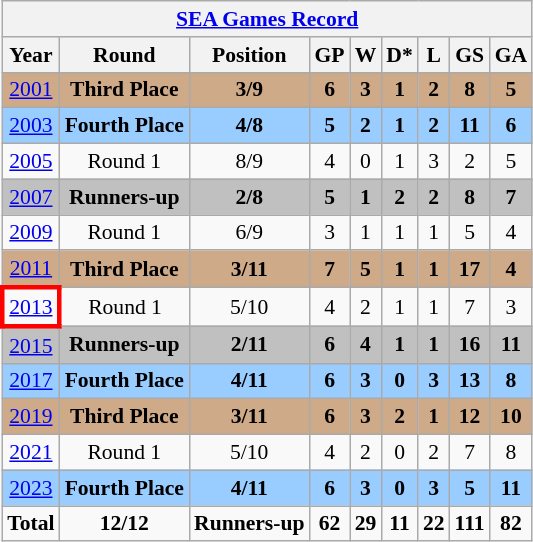<table class="wikitable" style="text-align: center;font-size:90%;">
<tr>
<th colspan=9><a href='#'>SEA Games Record</a></th>
</tr>
<tr>
<th>Year</th>
<th>Round</th>
<th>Position</th>
<th>GP</th>
<th>W</th>
<th>D*</th>
<th>L</th>
<th>GS</th>
<th>GA</th>
</tr>
<tr bgcolor=#CFAA88>
<td> <a href='#'>2001</a></td>
<td><strong>Third Place</strong></td>
<td><strong>3/9</strong></td>
<td><strong>6</strong></td>
<td><strong>3</strong></td>
<td><strong>1</strong></td>
<td><strong>2</strong></td>
<td><strong>8</strong></td>
<td><strong>5</strong></td>
</tr>
<tr style="background:#9acdff;">
<td> <a href='#'>2003</a></td>
<td><strong>Fourth Place</strong></td>
<td><strong>4/8</strong></td>
<td><strong>5</strong></td>
<td><strong>2</strong></td>
<td><strong>1</strong></td>
<td><strong>2</strong></td>
<td><strong>11</strong></td>
<td><strong>6</strong></td>
</tr>
<tr>
<td> <a href='#'>2005</a></td>
<td>Round 1</td>
<td>8/9</td>
<td>4</td>
<td>0</td>
<td>1</td>
<td>3</td>
<td>2</td>
<td>5</td>
</tr>
<tr bgcolor=Silver>
<td> <a href='#'>2007</a></td>
<td><strong>Runners-up</strong></td>
<td><strong>2/8</strong></td>
<td><strong>5</strong></td>
<td><strong>1</strong></td>
<td><strong>2</strong></td>
<td><strong>2</strong></td>
<td><strong>8</strong></td>
<td><strong>7</strong></td>
</tr>
<tr>
<td> <a href='#'>2009</a></td>
<td>Round 1</td>
<td>6/9</td>
<td>3</td>
<td>1</td>
<td>1</td>
<td>1</td>
<td>5</td>
<td>4</td>
</tr>
<tr style="background:#CFAA88;">
<td> <a href='#'>2011</a></td>
<td><strong>Third Place</strong></td>
<td><strong>3/11</strong></td>
<td><strong>7</strong></td>
<td><strong>5</strong></td>
<td><strong>1</strong></td>
<td><strong>1</strong></td>
<td><strong>17</strong></td>
<td><strong>4</strong></td>
</tr>
<tr>
<td style="border: 3px solid red"> <a href='#'>2013</a></td>
<td>Round 1</td>
<td>5/10</td>
<td>4</td>
<td>2</td>
<td>1</td>
<td>1</td>
<td>7</td>
<td>3</td>
</tr>
<tr bgcolor=Silver>
<td> <a href='#'>2015</a></td>
<td><strong>Runners-up</strong></td>
<td><strong>2/11</strong></td>
<td><strong>6</strong></td>
<td><strong>4</strong></td>
<td><strong>1</strong></td>
<td><strong>1</strong></td>
<td><strong>16</strong></td>
<td><strong>11</strong></td>
</tr>
<tr style="background:#9acdff;">
<td> <a href='#'>2017</a></td>
<td><strong>Fourth Place</strong></td>
<td><strong>4/11</strong></td>
<td><strong>6</strong></td>
<td><strong>3</strong></td>
<td><strong>0</strong></td>
<td><strong>3</strong></td>
<td><strong>13</strong></td>
<td><strong>8</strong></td>
</tr>
<tr bgcolor=#CFAA88>
<td> <a href='#'>2019</a></td>
<td><strong>Third Place</strong></td>
<td><strong>3/11</strong></td>
<td><strong>6</strong></td>
<td><strong>3</strong></td>
<td><strong>2</strong></td>
<td><strong>1</strong></td>
<td><strong>12</strong></td>
<td><strong>10</strong></td>
</tr>
<tr>
<td> <a href='#'>2021</a></td>
<td>Round 1</td>
<td>5/10</td>
<td>4</td>
<td>2</td>
<td>0</td>
<td>2</td>
<td>7</td>
<td>8</td>
</tr>
<tr style="background:#9acdff;">
<td> <a href='#'>2023</a></td>
<td><strong>Fourth Place</strong></td>
<td><strong>4/11</strong></td>
<td><strong>6</strong></td>
<td><strong>3</strong></td>
<td><strong>0</strong></td>
<td><strong>3</strong></td>
<td><strong>5</strong></td>
<td><strong>11</strong></td>
</tr>
<tr>
<td><strong>Total</strong></td>
<td><strong>12/12</strong></td>
<td><strong>Runners-up</strong></td>
<td><strong>62</strong></td>
<td><strong>29</strong></td>
<td><strong>11</strong></td>
<td><strong>22</strong></td>
<td><strong>111</strong></td>
<td><strong>82</strong></td>
</tr>
</table>
